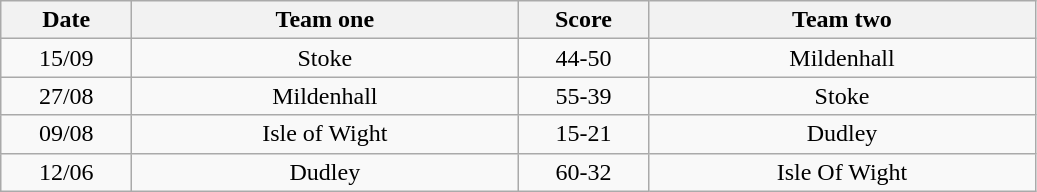<table class="wikitable" style="text-align: center">
<tr>
<th width=80>Date</th>
<th width=250>Team one</th>
<th width=80>Score</th>
<th width=250>Team two</th>
</tr>
<tr>
<td>15/09</td>
<td>Stoke</td>
<td>44-50</td>
<td>Mildenhall</td>
</tr>
<tr>
<td>27/08</td>
<td>Mildenhall</td>
<td>55-39</td>
<td>Stoke</td>
</tr>
<tr>
<td>09/08</td>
<td>Isle of Wight</td>
<td>15-21</td>
<td>Dudley</td>
</tr>
<tr>
<td>12/06</td>
<td>Dudley</td>
<td>60-32</td>
<td>Isle Of Wight</td>
</tr>
</table>
